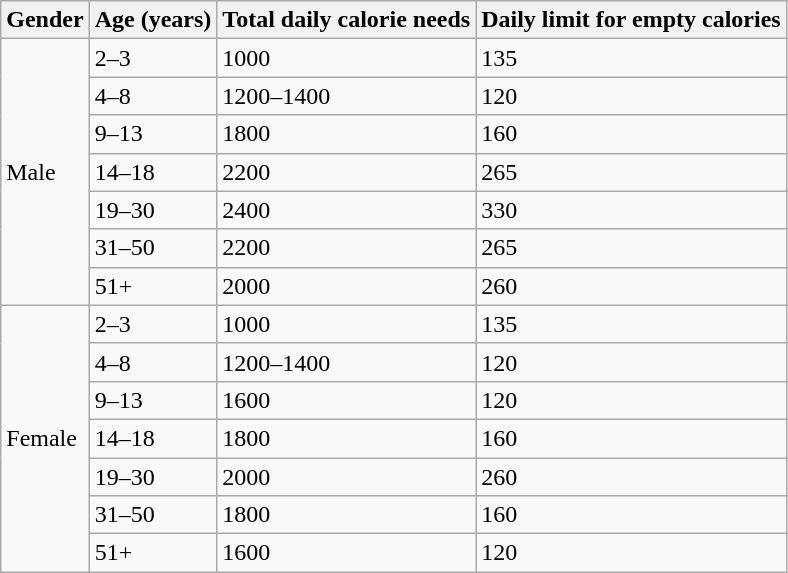<table class="wikitable">
<tr>
<th>Gender</th>
<th>Age (years)</th>
<th>Total daily calorie needs</th>
<th>Daily limit for empty calories</th>
</tr>
<tr>
<td rowspan="7">Male</td>
<td>2–3</td>
<td>1000</td>
<td>135</td>
</tr>
<tr>
<td>4–8</td>
<td>1200–1400</td>
<td>120</td>
</tr>
<tr>
<td>9–13</td>
<td>1800</td>
<td>160</td>
</tr>
<tr>
<td>14–18</td>
<td>2200</td>
<td>265</td>
</tr>
<tr>
<td>19–30</td>
<td>2400</td>
<td>330</td>
</tr>
<tr>
<td>31–50</td>
<td>2200</td>
<td>265</td>
</tr>
<tr>
<td>51+</td>
<td>2000</td>
<td>260</td>
</tr>
<tr>
<td rowspan="7">Female</td>
<td>2–3</td>
<td>1000</td>
<td>135</td>
</tr>
<tr>
<td>4–8</td>
<td>1200–1400</td>
<td>120</td>
</tr>
<tr>
<td>9–13</td>
<td>1600</td>
<td>120</td>
</tr>
<tr>
<td>14–18</td>
<td>1800</td>
<td>160</td>
</tr>
<tr>
<td>19–30</td>
<td>2000</td>
<td>260</td>
</tr>
<tr>
<td>31–50</td>
<td>1800</td>
<td>160</td>
</tr>
<tr>
<td>51+</td>
<td>1600</td>
<td>120</td>
</tr>
</table>
